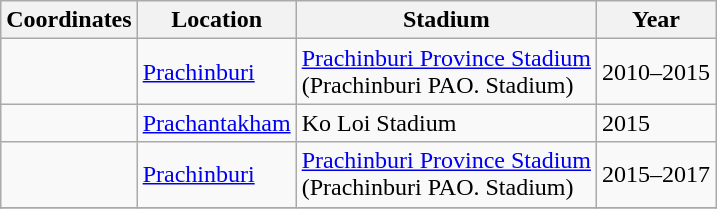<table class="wikitable sortable">
<tr>
<th>Coordinates</th>
<th>Location</th>
<th>Stadium</th>
<th>Year</th>
</tr>
<tr>
<td></td>
<td><a href='#'>Prachinburi</a></td>
<td><a href='#'>Prachinburi Province Stadium</a><br>(Prachinburi PAO. Stadium)</td>
<td>2010–2015</td>
</tr>
<tr>
<td></td>
<td><a href='#'>Prachantakham</a></td>
<td>Ko Loi Stadium</td>
<td>2015</td>
</tr>
<tr>
<td></td>
<td><a href='#'>Prachinburi</a></td>
<td><a href='#'>Prachinburi Province Stadium</a><br>(Prachinburi PAO. Stadium)</td>
<td>2015–2017</td>
</tr>
<tr>
</tr>
</table>
